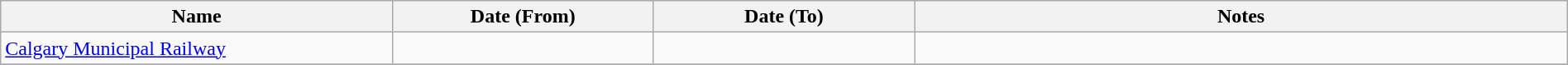<table class="wikitable sortable" width=100%>
<tr>
<th width=15%>Name</th>
<th width=10%>Date (From)</th>
<th width=10%>Date (To)</th>
<th class="unsortable" width=25%>Notes</th>
</tr>
<tr>
<td><a href='#'>Calgary Municipal Railway</a></td>
<td></td>
<td></td>
<td></td>
</tr>
<tr>
</tr>
</table>
